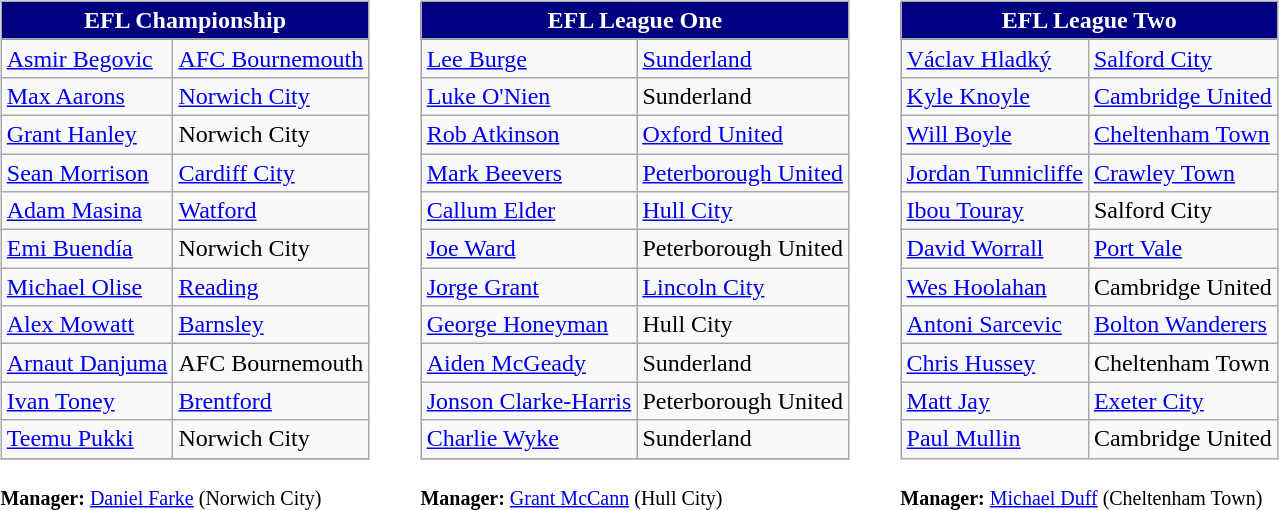<table>
<tr>
<td valign="top"><br><table class="wikitable">
<tr>
<th style="background-color: navy; color: white;" colspan="2">EFL Championship</th>
</tr>
<tr>
<td> <a href='#'>Asmir Begovic</a></td>
<td><a href='#'>AFC Bournemouth</a></td>
</tr>
<tr>
<td> <a href='#'>Max Aarons</a></td>
<td><a href='#'>Norwich City</a></td>
</tr>
<tr>
<td> <a href='#'>Grant Hanley</a></td>
<td>Norwich City</td>
</tr>
<tr>
<td> <a href='#'>Sean Morrison</a></td>
<td><a href='#'>Cardiff City</a></td>
</tr>
<tr>
<td> <a href='#'>Adam Masina</a></td>
<td><a href='#'>Watford</a></td>
</tr>
<tr>
<td> <a href='#'>Emi Buendía</a></td>
<td>Norwich City</td>
</tr>
<tr>
<td> <a href='#'>Michael Olise</a></td>
<td><a href='#'>Reading</a></td>
</tr>
<tr>
<td> <a href='#'>Alex Mowatt</a></td>
<td><a href='#'>Barnsley</a></td>
</tr>
<tr>
<td> <a href='#'>Arnaut Danjuma</a></td>
<td>AFC Bournemouth</td>
</tr>
<tr>
<td> <a href='#'>Ivan Toney</a></td>
<td><a href='#'>Brentford</a></td>
</tr>
<tr>
<td> <a href='#'>Teemu Pukki</a></td>
<td>Norwich City</td>
</tr>
<tr>
</tr>
</table>
<small><strong>Manager:</strong>  <a href='#'>Daniel Farke</a> (Norwich City)</small></td>
<td style="width:10px;"> </td>
<td valign="top"><br><table class="wikitable">
<tr>
<th style="background-color: navy; color: white;" colspan="2">EFL League One</th>
</tr>
<tr>
<td> <a href='#'>Lee Burge</a></td>
<td><a href='#'>Sunderland</a></td>
</tr>
<tr>
<td> <a href='#'>Luke O'Nien</a></td>
<td>Sunderland</td>
</tr>
<tr>
<td> <a href='#'>Rob Atkinson</a></td>
<td><a href='#'>Oxford United</a></td>
</tr>
<tr>
<td> <a href='#'>Mark Beevers</a></td>
<td><a href='#'>Peterborough United</a></td>
</tr>
<tr>
<td> <a href='#'>Callum Elder</a></td>
<td><a href='#'>Hull City</a></td>
</tr>
<tr>
<td> <a href='#'>Joe Ward</a></td>
<td>Peterborough United</td>
</tr>
<tr>
<td> <a href='#'>Jorge Grant</a></td>
<td><a href='#'>Lincoln City</a></td>
</tr>
<tr>
<td> <a href='#'>George Honeyman</a></td>
<td>Hull City</td>
</tr>
<tr>
<td> <a href='#'>Aiden McGeady</a></td>
<td>Sunderland</td>
</tr>
<tr>
<td> <a href='#'>Jonson Clarke-Harris</a></td>
<td>Peterborough United</td>
</tr>
<tr>
<td> <a href='#'>Charlie Wyke</a></td>
<td>Sunderland</td>
</tr>
<tr>
</tr>
</table>
<small><strong>Manager:</strong>  <a href='#'>Grant McCann</a> (Hull City)</small></td>
<td style="width:10px;"> </td>
<td valign="top"><br><table class="wikitable">
<tr>
<th style="background-color: navy; color: white;" colspan="2">EFL League Two</th>
</tr>
<tr>
<td> <a href='#'>Václav Hladký</a></td>
<td><a href='#'>Salford City</a></td>
</tr>
<tr>
<td> <a href='#'>Kyle Knoyle</a></td>
<td><a href='#'>Cambridge United</a></td>
</tr>
<tr>
<td> <a href='#'>Will Boyle</a></td>
<td><a href='#'>Cheltenham Town</a></td>
</tr>
<tr>
<td> <a href='#'>Jordan Tunnicliffe</a></td>
<td><a href='#'>Crawley Town</a></td>
</tr>
<tr>
<td> <a href='#'>Ibou Touray</a></td>
<td>Salford City</td>
</tr>
<tr>
<td> <a href='#'>David Worrall</a></td>
<td><a href='#'>Port Vale</a></td>
</tr>
<tr>
<td> <a href='#'>Wes Hoolahan</a></td>
<td>Cambridge United</td>
</tr>
<tr>
<td> <a href='#'>Antoni Sarcevic</a></td>
<td><a href='#'>Bolton Wanderers</a></td>
</tr>
<tr>
<td> <a href='#'>Chris Hussey</a></td>
<td>Cheltenham Town</td>
</tr>
<tr>
<td> <a href='#'>Matt Jay</a></td>
<td><a href='#'>Exeter City</a></td>
</tr>
<tr>
<td> <a href='#'>Paul Mullin</a></td>
<td>Cambridge United</td>
</tr>
</table>
<small><strong>Manager:</strong>  <a href='#'>Michael Duff</a> (Cheltenham Town)</small></td>
</tr>
</table>
